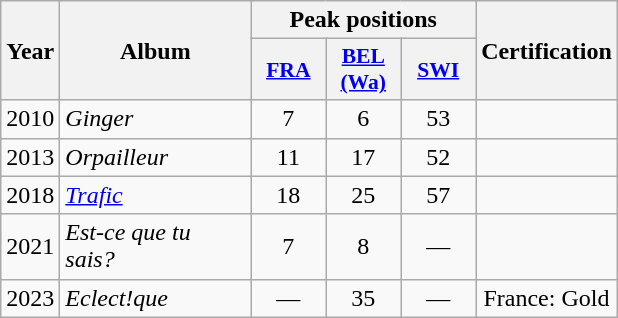<table class="wikitable">
<tr>
<th align="center" rowspan="2" width="10">Year</th>
<th align="center" rowspan="2" width="120">Album</th>
<th align="center" colspan="3" width="20">Peak positions</th>
<th align="center" rowspan="2" width="70">Certification</th>
</tr>
<tr>
<th scope="col" style="width:3em;font-size:90%;"><a href='#'>FRA</a><br></th>
<th scope="col" style="width:3em;font-size:90%;"><a href='#'>BEL<br>(Wa)</a><br></th>
<th scope="col" style="width:3em;font-size:90%;"><a href='#'>SWI</a><br></th>
</tr>
<tr>
<td style="text-align:center;">2010</td>
<td><em>Ginger</em></td>
<td style="text-align:center;">7</td>
<td style="text-align:center;">6</td>
<td style="text-align:center;">53</td>
<td style="text-align:center;"></td>
</tr>
<tr>
<td style="text-align:center;">2013</td>
<td><em>Orpailleur</em></td>
<td style="text-align:center;">11</td>
<td style="text-align:center;">17</td>
<td style="text-align:center;">52</td>
<td style="text-align:center;"></td>
</tr>
<tr>
<td style="text-align:center;">2018</td>
<td><em><a href='#'>Trafic</a></em></td>
<td style="text-align:center;">18<br></td>
<td style="text-align:center;">25</td>
<td style="text-align:center;">57</td>
<td style="text-align:center;"></td>
</tr>
<tr>
<td style="text-align:center;">2021</td>
<td><em>Est-ce que tu sais?</em></td>
<td style="text-align:center;">7</td>
<td style="text-align:center;">8</td>
<td style="text-align:center;">—</td>
<td style="text-align:center;"></td>
</tr>
<tr>
<td style="text-align:center;">2023</td>
<td><em>Eclect!que</em></td>
<td style="text-align:center;">—</td>
<td style="text-align:center;">35</td>
<td style="text-align:center;">—</td>
<td style="text-align:center;">France: Gold</td>
</tr>
</table>
